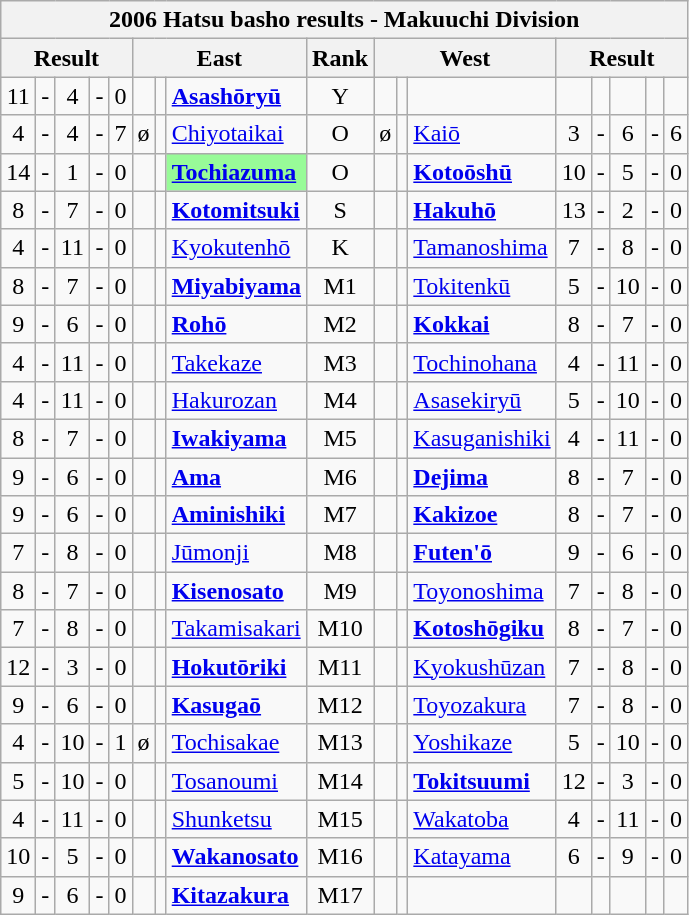<table class="wikitable">
<tr>
<th colspan="17">2006 Hatsu basho results - Makuuchi Division</th>
</tr>
<tr>
<th colspan="5">Result</th>
<th colspan="3">East</th>
<th>Rank</th>
<th colspan="3">West</th>
<th colspan="5">Result</th>
</tr>
<tr>
<td align=center>11</td>
<td align=center>-</td>
<td align=center>4</td>
<td align=center>-</td>
<td align=center>0</td>
<td align=center></td>
<td align=center></td>
<td><strong><a href='#'>Asashōryū</a></strong></td>
<td align=center>Y</td>
<td align=center></td>
<td align=center></td>
<td></td>
<td align=center></td>
<td align=center></td>
<td align=center></td>
<td align=center></td>
<td align=center></td>
</tr>
<tr>
<td align=center>4</td>
<td align=center>-</td>
<td align=center>4</td>
<td align=center>-</td>
<td align=center>7</td>
<td align=center>ø</td>
<td align=center></td>
<td><a href='#'>Chiyotaikai</a></td>
<td align=center>O</td>
<td align=center>ø</td>
<td align=center></td>
<td><a href='#'>Kaiō</a></td>
<td align=center>3</td>
<td align=center>-</td>
<td align=center>6</td>
<td align=center>-</td>
<td align=center>6</td>
</tr>
<tr>
<td align=center>14</td>
<td align=center>-</td>
<td align=center>1</td>
<td align=center>-</td>
<td align=center>0</td>
<td align=center></td>
<td align=center></td>
<td style="background: PaleGreen;"><strong><a href='#'>Tochiazuma</a></strong></td>
<td align=center>O</td>
<td align=center></td>
<td align=center></td>
<td><strong><a href='#'>Kotoōshū</a></strong></td>
<td align=center>10</td>
<td align=center>-</td>
<td align=center>5</td>
<td align=center>-</td>
<td align=center>0</td>
</tr>
<tr>
<td align=center>8</td>
<td align=center>-</td>
<td align=center>7</td>
<td align=center>-</td>
<td align=center>0</td>
<td align=center></td>
<td align=center></td>
<td><a href='#'><strong>Kotomitsuki</strong></a></td>
<td align=center>S</td>
<td align=center></td>
<td align=center></td>
<td><strong><a href='#'>Hakuhō</a></strong></td>
<td align=center>13</td>
<td align=center>-</td>
<td align=center>2</td>
<td align=center>-</td>
<td align=center>0</td>
</tr>
<tr>
<td align=center>4</td>
<td align=center>-</td>
<td align=center>11</td>
<td align=center>-</td>
<td align=center>0</td>
<td align=center></td>
<td align=center></td>
<td><a href='#'>Kyokutenhō</a></td>
<td align=center>K</td>
<td align=center></td>
<td align=center></td>
<td><a href='#'>Tamanoshima</a></td>
<td align=center>7</td>
<td align=center>-</td>
<td align=center>8</td>
<td align=center>-</td>
<td align=center>0</td>
</tr>
<tr>
<td align=center>8</td>
<td align=center>-</td>
<td align=center>7</td>
<td align=center>-</td>
<td align=center>0</td>
<td align=center></td>
<td align=center></td>
<td><a href='#'><strong>Miyabiyama</strong></a></td>
<td align=center>M1</td>
<td align=center></td>
<td align=center></td>
<td><a href='#'>Tokitenkū</a></td>
<td align=center>5</td>
<td align=center>-</td>
<td align=center>10</td>
<td align=center>-</td>
<td align=center>0</td>
</tr>
<tr>
<td align=center>9</td>
<td align=center>-</td>
<td align=center>6</td>
<td align=center>-</td>
<td align=center>0</td>
<td align=center></td>
<td align=center></td>
<td><a href='#'><strong>Rohō</strong></a></td>
<td align=center>M2</td>
<td align=center></td>
<td align=center></td>
<td><a href='#'><strong>Kokkai</strong></a></td>
<td align=center>8</td>
<td align=center>-</td>
<td align=center>7</td>
<td align=center>-</td>
<td align=center>0</td>
</tr>
<tr>
<td align=center>4</td>
<td align=center>-</td>
<td align=center>11</td>
<td align=center>-</td>
<td align=center>0</td>
<td align=center></td>
<td align=center></td>
<td><a href='#'>Takekaze</a></td>
<td align=center>M3</td>
<td align=center></td>
<td align=center></td>
<td><a href='#'>Tochinohana</a></td>
<td align=center>4</td>
<td align=center>-</td>
<td align=center>11</td>
<td align=center>-</td>
<td align=center>0</td>
</tr>
<tr>
<td align=center>4</td>
<td align=center>-</td>
<td align=center>11</td>
<td align=center>-</td>
<td align=center>0</td>
<td align=center></td>
<td align=center></td>
<td><a href='#'>Hakurozan</a></td>
<td align=center>M4</td>
<td align=center></td>
<td align=center></td>
<td><a href='#'>Asasekiryū</a></td>
<td align=center>5</td>
<td align=center>-</td>
<td align=center>10</td>
<td align=center>-</td>
<td align=center>0</td>
</tr>
<tr>
<td align=center>8</td>
<td align=center>-</td>
<td align=center>7</td>
<td align=center>-</td>
<td align=center>0</td>
<td align=center></td>
<td align=center></td>
<td><a href='#'><strong>Iwakiyama</strong></a></td>
<td align=center>M5</td>
<td align=center></td>
<td align=center></td>
<td><a href='#'>Kasuganishiki</a></td>
<td align=center>4</td>
<td align=center>-</td>
<td align=center>11</td>
<td align=center>-</td>
<td align=center>0</td>
</tr>
<tr>
<td align=center>9</td>
<td align=center>-</td>
<td align=center>6</td>
<td align=center>-</td>
<td align=center>0</td>
<td align=center></td>
<td align=center></td>
<td><a href='#'><strong>Ama</strong></a></td>
<td align=center>M6</td>
<td align=center></td>
<td align=center></td>
<td><a href='#'><strong>Dejima</strong></a></td>
<td align=center>8</td>
<td align=center>-</td>
<td align=center>7</td>
<td align=center>-</td>
<td align=center>0</td>
</tr>
<tr>
<td align=center>9</td>
<td align=center>-</td>
<td align=center>6</td>
<td align=center>-</td>
<td align=center>0</td>
<td align=center></td>
<td align=center></td>
<td><a href='#'><strong>Aminishiki</strong></a></td>
<td align=center>M7</td>
<td align=center></td>
<td align=center></td>
<td><a href='#'><strong>Kakizoe</strong></a></td>
<td align=center>8</td>
<td align=center>-</td>
<td align=center>7</td>
<td align=center>-</td>
<td align=center>0</td>
</tr>
<tr>
<td align=center>7</td>
<td align=center>-</td>
<td align=center>8</td>
<td align=center>-</td>
<td align=center>0</td>
<td align=center></td>
<td align=center></td>
<td><a href='#'>Jūmonji</a></td>
<td align=center>M8</td>
<td align=center></td>
<td align=center></td>
<td><a href='#'><strong>Futen'ō</strong></a></td>
<td align=center>9</td>
<td align=center>-</td>
<td align=center>6</td>
<td align=center>-</td>
<td align=center>0</td>
</tr>
<tr>
<td align=center>8</td>
<td align=center>-</td>
<td align=center>7</td>
<td align=center>-</td>
<td align=center>0</td>
<td align=center></td>
<td align=center></td>
<td><a href='#'><strong>Kisenosato</strong></a></td>
<td align=center>M9</td>
<td align=center></td>
<td align=center></td>
<td><a href='#'>Toyonoshima</a></td>
<td align=center>7</td>
<td align=center>-</td>
<td align=center>8</td>
<td align=center>-</td>
<td align=center>0</td>
</tr>
<tr>
<td align=center>7</td>
<td align=center>-</td>
<td align=center>8</td>
<td align=center>-</td>
<td align=center>0</td>
<td align=center></td>
<td align=center></td>
<td><a href='#'>Takamisakari</a></td>
<td align=center>M10</td>
<td align=center></td>
<td align=center></td>
<td><a href='#'><strong>Kotoshōgiku</strong></a></td>
<td align=center>8</td>
<td align=center>-</td>
<td align=center>7</td>
<td align=center>-</td>
<td align=center>0</td>
</tr>
<tr>
<td align=center>12</td>
<td align=center>-</td>
<td align=center>3</td>
<td align=center>-</td>
<td align=center>0</td>
<td align=center></td>
<td align=center></td>
<td><a href='#'><strong>Hokutōriki</strong></a></td>
<td align=center>M11</td>
<td align=center></td>
<td align=center></td>
<td><a href='#'>Kyokushūzan</a></td>
<td align=center>7</td>
<td align=center>-</td>
<td align=center>8</td>
<td align=center>-</td>
<td align=center>0</td>
</tr>
<tr>
<td align=center>9</td>
<td align=center>-</td>
<td align=center>6</td>
<td align=center>-</td>
<td align=center>0</td>
<td align=center></td>
<td align=center></td>
<td><a href='#'><strong>Kasugaō</strong></a></td>
<td align=center>M12</td>
<td align=center></td>
<td align=center></td>
<td><a href='#'>Toyozakura</a></td>
<td align=center>7</td>
<td align=center>-</td>
<td align=center>8</td>
<td align=center>-</td>
<td align=center>0</td>
</tr>
<tr>
<td align=center>4</td>
<td align=center>-</td>
<td align=center>10</td>
<td align=center>-</td>
<td align=center>1</td>
<td align=center>ø</td>
<td align=center></td>
<td><a href='#'>Tochisakae</a></td>
<td align=center>M13</td>
<td align=center></td>
<td align=center></td>
<td><a href='#'>Yoshikaze</a></td>
<td align=center>5</td>
<td align=center>-</td>
<td align=center>10</td>
<td align=center>-</td>
<td align=center>0</td>
</tr>
<tr>
<td align=center>5</td>
<td align=center>-</td>
<td align=center>10</td>
<td align=center>-</td>
<td align=center>0</td>
<td align=center></td>
<td align=center></td>
<td><a href='#'>Tosanoumi</a></td>
<td align=center>M14</td>
<td align=center></td>
<td align=center></td>
<td><a href='#'><strong>Tokitsuumi</strong></a></td>
<td align=center>12</td>
<td align=center>-</td>
<td align=center>3</td>
<td align=center>-</td>
<td align=center>0</td>
</tr>
<tr>
<td align=center>4</td>
<td align=center>-</td>
<td align=center>11</td>
<td align=center>-</td>
<td align=center>0</td>
<td align=center></td>
<td align=center></td>
<td><a href='#'>Shunketsu</a></td>
<td align=center>M15</td>
<td align=center></td>
<td align=center></td>
<td><a href='#'>Wakatoba</a></td>
<td align=center>4</td>
<td align=center>-</td>
<td align=center>11</td>
<td align=center>-</td>
<td align=center>0</td>
</tr>
<tr>
<td align=center>10</td>
<td align=center>-</td>
<td align=center>5</td>
<td align=center>-</td>
<td align=center>0</td>
<td align=center></td>
<td align=center></td>
<td><a href='#'><strong>Wakanosato</strong></a></td>
<td align=center>M16</td>
<td align=center></td>
<td align=center></td>
<td><a href='#'>Katayama</a></td>
<td align=center>6</td>
<td align=center>-</td>
<td align=center>9</td>
<td align=center>-</td>
<td align=center>0</td>
</tr>
<tr>
<td align=center>9</td>
<td align=center>-</td>
<td align=center>6</td>
<td align=center>-</td>
<td align=center>0</td>
<td align=center></td>
<td align=center></td>
<td><strong><a href='#'>Kitazakura</a></strong></td>
<td align=center>M17</td>
<td align=center></td>
<td align=center></td>
<td></td>
<td align=center></td>
<td align=center></td>
<td align=center></td>
<td align=center></td>
<td align=center></td>
</tr>
</table>
